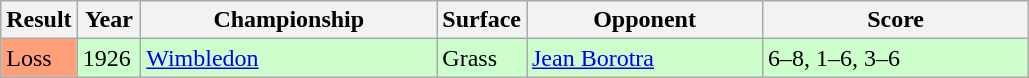<table class='sortable wikitable'>
<tr>
<th style="width:40px">Result</th>
<th style="width:35px">Year</th>
<th style="width:190px">Championship</th>
<th style="width:50px">Surface</th>
<th style="width:150px">Opponent</th>
<th style="width:170px" class="unsortable">Score</th>
</tr>
<tr style="background:#cfc;">
<td style="background:#ffa07a;">Loss</td>
<td>1926</td>
<td><a href='#'>Wimbledon</a></td>
<td>Grass</td>
<td> <a href='#'>Jean Borotra</a></td>
<td>6–8, 1–6, 3–6</td>
</tr>
</table>
